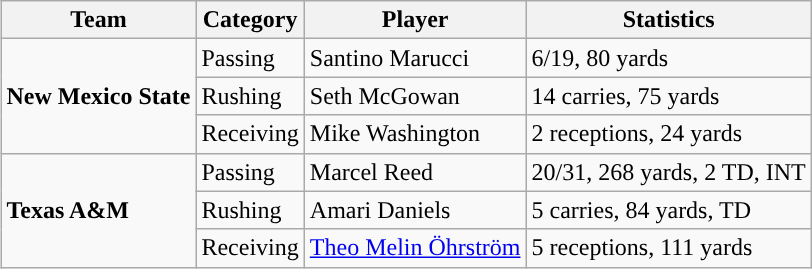<table class="wikitable" style="float: right;">
<tr>
<th>Team</th>
<th>Category</th>
<th>Player</th>
<th>Statistics</th>
</tr>
<tr>
<td rowspan=3><strong>New Mexico State</strong></td>
<td>Passing</td>
<td>Santino Marucci</td>
<td>6/19, 80 yards</td>
</tr>
<tr>
<td>Rushing</td>
<td>Seth McGowan</td>
<td>14 carries, 75 yards</td>
</tr>
<tr>
<td>Receiving</td>
<td>Mike Washington</td>
<td>2 receptions, 24 yards</td>
</tr>
<tr>
<td rowspan=3><strong>Texas A&M</strong></td>
<td>Passing</td>
<td>Marcel Reed</td>
<td>20/31, 268 yards, 2 TD, INT</td>
</tr>
<tr>
<td>Rushing</td>
<td>Amari Daniels</td>
<td>5 carries, 84 yards, TD</td>
</tr>
<tr>
<td>Receiving</td>
<td><a href='#'>Theo Melin Öhrström</a></td>
<td>5 receptions, 111 yards</td>
</tr>
</table>
